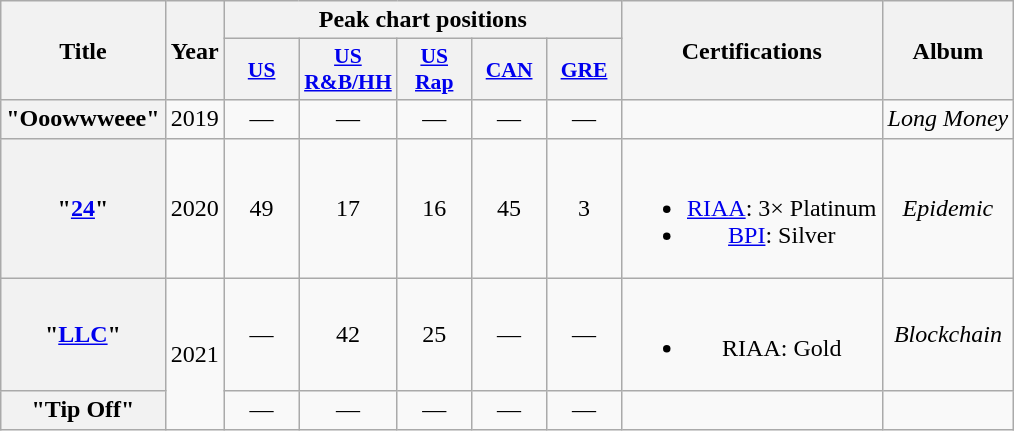<table class="wikitable plainrowheaders"  style="text-align:center;">
<tr>
<th rowspan="2">Title</th>
<th rowspan="2">Year</th>
<th colspan="5">Peak chart positions</th>
<th rowspan="2">Certifications</th>
<th rowspan="2">Album</th>
</tr>
<tr>
<th scope="col" style="width:3em;font-size:90%;"><a href='#'>US</a><br></th>
<th scope="col" style="width:3em;font-size:90%;"><a href='#'>US<br>R&B/HH</a><br></th>
<th scope="col" style="width:3em;font-size:90%;"><a href='#'>US<br>Rap</a><br></th>
<th scope="col" style="width:3em;font-size:90%;"><a href='#'>CAN</a><br></th>
<th scope="col" style="width:3em;font-size:90%;"><a href='#'>GRE</a><br></th>
</tr>
<tr>
<th scope="row">"Ooowwweee"<br></th>
<td>2019</td>
<td>—</td>
<td>—</td>
<td>—</td>
<td>—</td>
<td>—</td>
<td></td>
<td><em>Long Money</em></td>
</tr>
<tr>
<th scope="row">"<a href='#'>24</a>"<br></th>
<td>2020</td>
<td>49</td>
<td>17</td>
<td>16</td>
<td>45</td>
<td>3</td>
<td><br><ul><li><a href='#'>RIAA</a>: 3× Platinum</li><li><a href='#'>BPI</a>: Silver</li></ul></td>
<td><em>Epidemic</em></td>
</tr>
<tr>
<th scope="row">"<a href='#'>LLC</a>"<br></th>
<td rowspan="2">2021</td>
<td>—</td>
<td>42</td>
<td>25</td>
<td>—</td>
<td>—</td>
<td><br><ul><li>RIAA: Gold</li></ul></td>
<td><em>Blockchain</em></td>
</tr>
<tr>
<th scope="row">"Tip Off"</th>
<td>—</td>
<td>—</td>
<td>—</td>
<td>—</td>
<td>—</td>
<td></td>
<td></td>
</tr>
</table>
